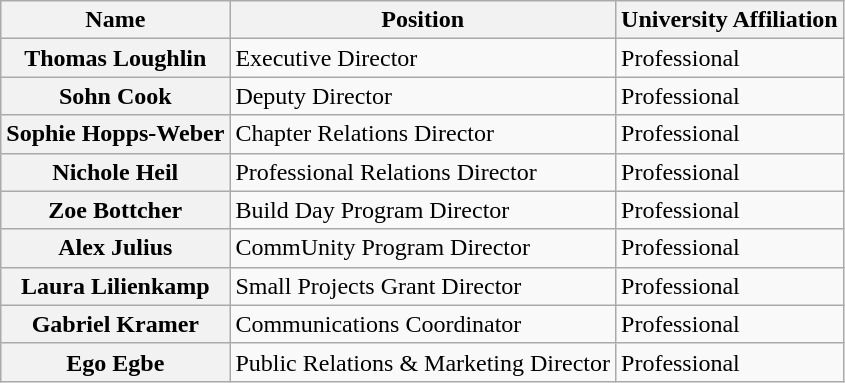<table class="wikitable">
<tr>
<th scope="col">Name</th>
<th scope="col">Position</th>
<th scope="col">University Affiliation</th>
</tr>
<tr>
<th scope="row">Thomas Loughlin</th>
<td>Executive Director</td>
<td>Professional</td>
</tr>
<tr>
<th>Sohn Cook</th>
<td>Deputy Director</td>
<td>Professional</td>
</tr>
<tr>
<th scope="row">Sophie Hopps-Weber</th>
<td>Chapter Relations Director</td>
<td>Professional</td>
</tr>
<tr>
<th scope="row">Nichole Heil</th>
<td>Professional Relations Director</td>
<td>Professional</td>
</tr>
<tr>
<th>Zoe Bottcher</th>
<td>Build Day Program Director</td>
<td>Professional</td>
</tr>
<tr>
<th>Alex Julius</th>
<td>CommUnity Program Director</td>
<td>Professional</td>
</tr>
<tr>
<th>Laura Lilienkamp</th>
<td>Small Projects Grant Director</td>
<td>Professional</td>
</tr>
<tr>
<th scope="row">Gabriel Kramer</th>
<td>Communications Coordinator</td>
<td>Professional</td>
</tr>
<tr>
<th scope="row">Ego Egbe</th>
<td>Public Relations & Marketing Director</td>
<td>Professional</td>
</tr>
</table>
